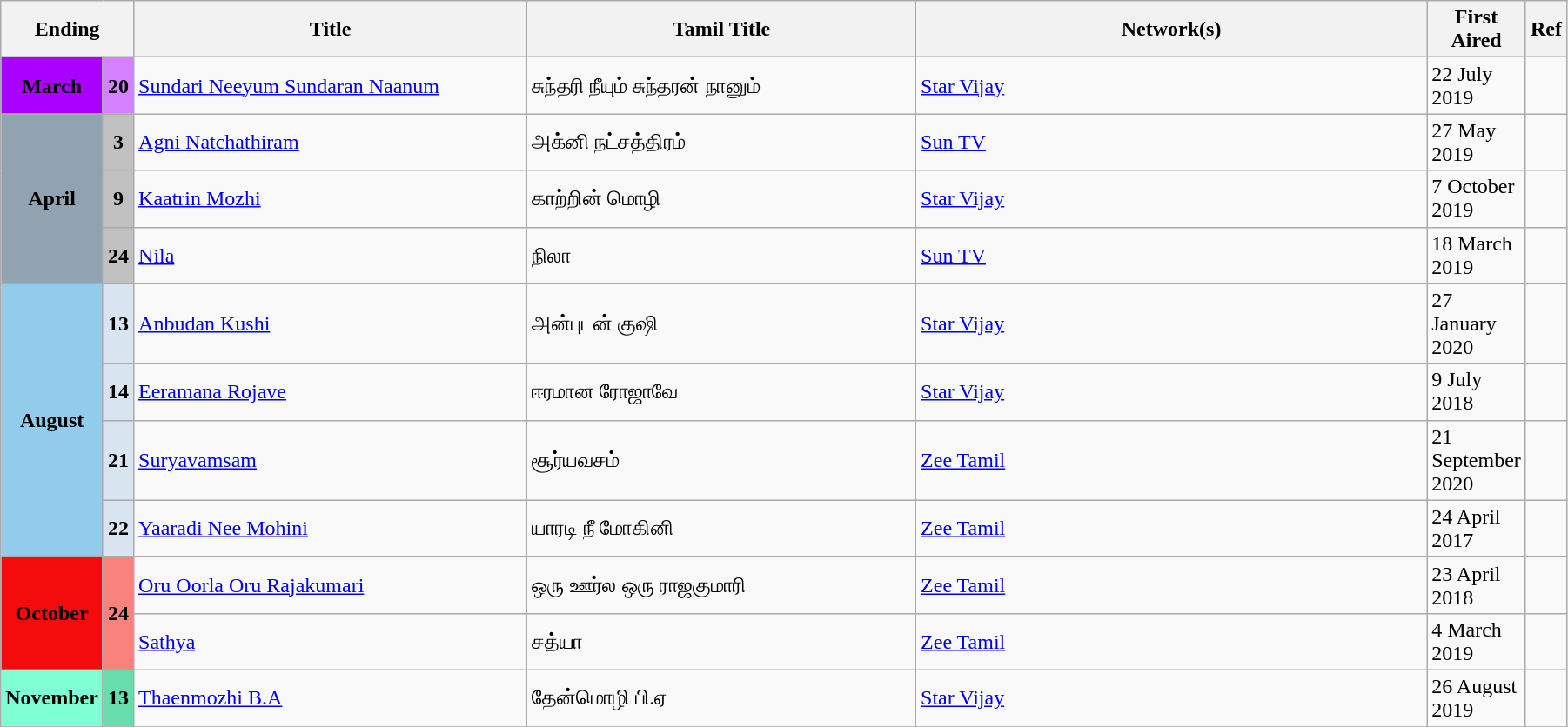<table class="wikitable" width="95%">
<tr>
<th colspan="2">Ending</th>
<th style="width:30%;">Title</th>
<th style="width:30%;">Tamil Title</th>
<th style="width:40%;">Network(s)</th>
<th style="width:20%;">First Aired</th>
<th>Ref</th>
</tr>
<tr>
<td rowspan="1" style="text-align:center; background:#a0f; textcolor:#d580ff;"><strong>March</strong></td>
<td style="text-align:center; background:#d580ff"><strong>20</strong></td>
<td><a href='#'>Sundari Neeyum Sundaran Naanum</a></td>
<td>சுந்தரி நீயும் சுந்தரன் நானும்</td>
<td><a href='#'>Star Vijay</a></td>
<td>22 July 2019</td>
<td></td>
</tr>
<tr>
<td rowspan="3" style="text-align:center; background:#91a3b0; textcolor:#000;"><strong>April</strong></td>
<td style="text-align:center; background:silver"><strong>3</strong></td>
<td><a href='#'>Agni Natchathiram</a></td>
<td>அக்னி நட்சத்திரம்</td>
<td><a href='#'>Sun TV</a></td>
<td>27 May 2019</td>
<td></td>
</tr>
<tr>
<td style="text-align:center; background:silver"><strong>9</strong></td>
<td><a href='#'>Kaatrin Mozhi</a></td>
<td>காற்றின் மொழி</td>
<td><a href='#'>Star Vijay</a></td>
<td>7 October 2019</td>
<td></td>
</tr>
<tr>
<td style="text-align:center; background:silver"><strong>24</strong></td>
<td><a href='#'>Nila</a></td>
<td>நிலா</td>
<td><a href='#'>Sun TV</a></td>
<td>18 March 2019</td>
<td></td>
</tr>
<tr>
<td rowspan="4" style="text-align:center; background:#93CCEA; textcolor:#d580ff;"><strong>August</strong></td>
<td style="text-align:center; background:#d9e4f1;"><strong>13</strong></td>
<td><a href='#'>Anbudan Kushi</a></td>
<td>அன்புடன் குஷி</td>
<td><a href='#'>Star Vijay</a></td>
<td>27 January 2020</td>
<td></td>
</tr>
<tr>
<td style="text-align:center; background:#d9e4f1;"><strong>14</strong></td>
<td><a href='#'>Eeramana Rojave</a></td>
<td>ஈரமான ரோஜாவே</td>
<td><a href='#'>Star Vijay</a></td>
<td>9 July 2018</td>
<td></td>
</tr>
<tr>
<td style="text-align:center; background:#d9e4f1;"><strong>21</strong></td>
<td><a href='#'>Suryavamsam</a></td>
<td>சூர்யவசம்</td>
<td><a href='#'>Zee Tamil</a></td>
<td>21 September 2020</td>
<td></td>
</tr>
<tr>
<td style="text-align:center; background:#d9e4f1;"><strong>22</strong></td>
<td><a href='#'>Yaaradi Nee Mohini</a></td>
<td>யாரடி நீ மோகினி</td>
<td><a href='#'>Zee Tamil</a></td>
<td>24 April 2017</td>
<td></td>
</tr>
<tr>
<td rowspan="2" style="text-align:center; background:#f40b0b; textcolor:#000;"><strong>October</strong></td>
<td rowspan="2" style="text-align:center;background:#f9827c;"><strong>24</strong></td>
<td><a href='#'>Oru Oorla Oru Rajakumari</a></td>
<td>ஒரு ஊர்ல ஒரு ராஜகுமாரி</td>
<td><a href='#'>Zee Tamil</a></td>
<td>23 April 2018</td>
<td></td>
</tr>
<tr>
<td><a href='#'>Sathya</a></td>
<td>சத்யா</td>
<td><a href='#'>Zee Tamil</a></td>
<td>4 March 2019</td>
<td></td>
</tr>
<tr>
<td rowspan="1" style="text-align:center; background:#7FFFD4; textcolor:#000;"><strong>November</strong></td>
<td style="text-align:center; background:#6da;"><strong>13</strong></td>
<td><a href='#'>Thaenmozhi B.A</a></td>
<td>தேன்மொழி பி.ஏ</td>
<td><a href='#'>Star Vijay</a></td>
<td>26 August 2019</td>
<td></td>
</tr>
<tr>
</tr>
</table>
